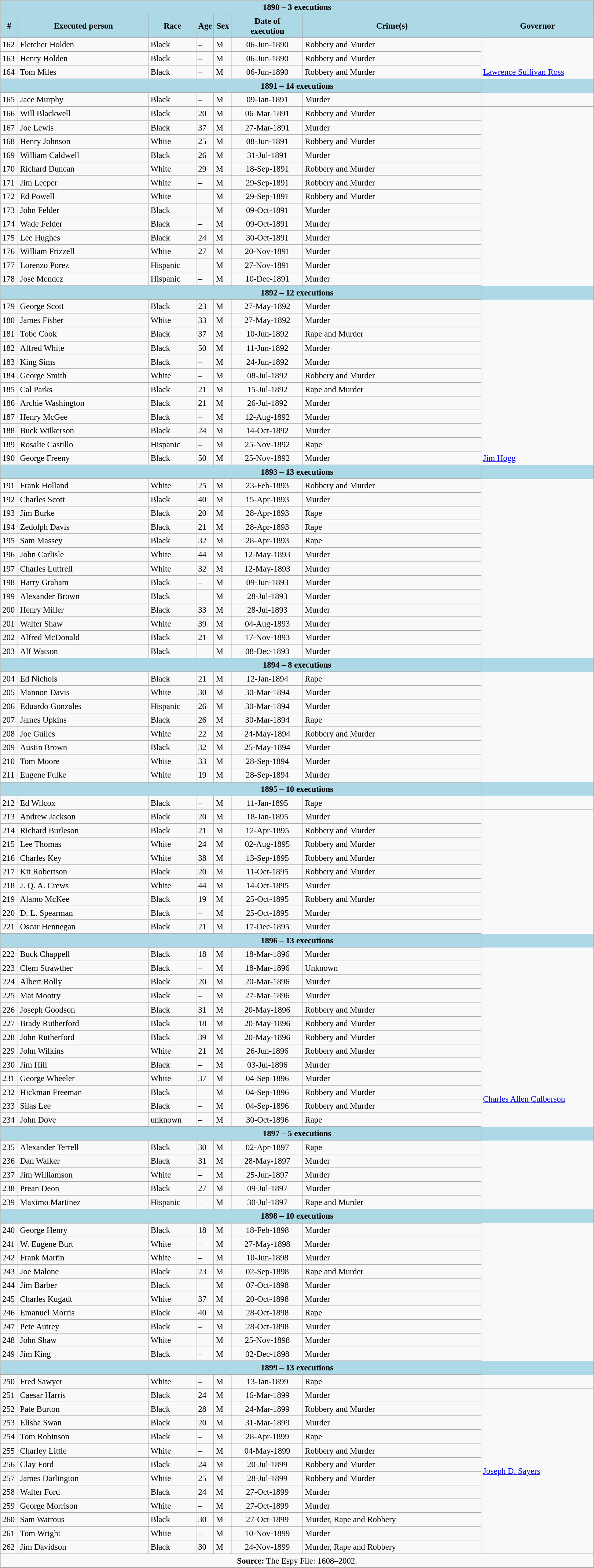<table class="wikitable" style="font-size:95%; ">
<tr>
<th colspan="8" style="background-color:#ADD8E6">1890 – 3 executions</th>
</tr>
<tr>
<th style="background-color:#ADD8E6" width="3%">#</th>
<th style="background-color:#ADD8E6" width="22%">Executed person</th>
<th style="background-color:#ADD8E6" width="8%">Race</th>
<th style="background-color:#ADD8E6" width="3%">Age</th>
<th style="background-color:#ADD8E6" width="3%">Sex</th>
<th style="background-color:#ADD8E6" width="12%">Date of <br>execution</th>
<th style="background-color:#ADD8E6" width="30%">Crime(s)</th>
<th style="background-color:#ADD8E6" width="30%">Governor</th>
</tr>
<tr>
<td>162</td>
<td>Fletcher Holden</td>
<td>Black</td>
<td>–</td>
<td>M</td>
<td align=center>06-Jun-1890</td>
<td>Robbery and Murder</td>
<td Rowspan="5"><a href='#'>Lawrence Sullivan Ross</a></td>
</tr>
<tr>
<td>163</td>
<td>Henry Holden</td>
<td>Black</td>
<td>–</td>
<td>M</td>
<td align=center>06-Jun-1890</td>
<td>Robbery and Murder</td>
</tr>
<tr>
<td>164</td>
<td>Tom Miles</td>
<td>Black</td>
<td>–</td>
<td>M</td>
<td align=center>06-Jun-1890</td>
<td>Robbery and Murder</td>
</tr>
<tr>
<th colspan="8" style="background-color:#ADD8E6">1891 – 14 executions</th>
</tr>
<tr>
<td>165</td>
<td>Jace Murphy</td>
<td>Black</td>
<td>–</td>
<td>M</td>
<td align=center>09-Jan-1891</td>
<td>Murder</td>
</tr>
<tr>
<td>166</td>
<td>Will Blackwell</td>
<td>Black</td>
<td>20</td>
<td>M</td>
<td align=center>06-Mar-1891</td>
<td>Robbery and Murder</td>
<td Rowspan="51"><a href='#'>Jim Hogg</a></td>
</tr>
<tr>
<td>167</td>
<td>Joe Lewis</td>
<td>Black</td>
<td>37</td>
<td>M</td>
<td align=center>27-Mar-1891</td>
<td>Murder</td>
</tr>
<tr>
<td>168</td>
<td>Henry Johnson</td>
<td>White</td>
<td>25</td>
<td>M</td>
<td align=center>08-Jun-1891</td>
<td>Robbery and Murder</td>
</tr>
<tr>
<td>169</td>
<td>William Caldwell</td>
<td>Black</td>
<td>26</td>
<td>M</td>
<td align=center>31-Jul-1891</td>
<td>Murder</td>
</tr>
<tr>
<td>170</td>
<td>Richard Duncan</td>
<td>White</td>
<td>29</td>
<td>M</td>
<td align=center>18-Sep-1891</td>
<td>Robbery and Murder</td>
</tr>
<tr>
<td>171</td>
<td>Jim Leeper</td>
<td>White</td>
<td>–</td>
<td>M</td>
<td align=center>29-Sep-1891</td>
<td>Robbery and Murder</td>
</tr>
<tr>
<td>172</td>
<td>Ed Powell</td>
<td>White</td>
<td>–</td>
<td>M</td>
<td align=center>29-Sep-1891</td>
<td>Robbery and Murder</td>
</tr>
<tr>
<td>173</td>
<td>John Felder</td>
<td>Black</td>
<td>–</td>
<td>M</td>
<td align=center>09-Oct-1891</td>
<td>Murder</td>
</tr>
<tr>
<td>174</td>
<td>Wade Felder</td>
<td>Black</td>
<td>–</td>
<td>M</td>
<td align=center>09-Oct-1891</td>
<td>Murder</td>
</tr>
<tr>
<td>175</td>
<td>Lee Hughes</td>
<td>Black</td>
<td>24</td>
<td>M</td>
<td align=center>30-Oct-1891</td>
<td>Murder</td>
</tr>
<tr>
<td>176</td>
<td>William Frizzell</td>
<td>White</td>
<td>27</td>
<td>M</td>
<td align=center>20-Nov-1891</td>
<td>Murder</td>
</tr>
<tr>
<td>177</td>
<td>Lorenzo Porez</td>
<td>Hispanic</td>
<td>–</td>
<td>M</td>
<td align=center>27-Nov-1891</td>
<td>Murder</td>
</tr>
<tr>
<td>178</td>
<td>Jose Mendez</td>
<td>Hispanic</td>
<td>–</td>
<td>M</td>
<td align=center>10-Dec-1891</td>
<td>Murder</td>
</tr>
<tr>
<th colspan="8" style="background-color:#ADD8E6">1892 – 12 executions</th>
</tr>
<tr>
<td>179</td>
<td>George Scott</td>
<td>Black</td>
<td>23</td>
<td>M</td>
<td align=center>27-May-1892</td>
<td>Murder</td>
</tr>
<tr>
<td>180</td>
<td>James Fisher</td>
<td>White</td>
<td>33</td>
<td>M</td>
<td align=center>27-May-1892</td>
<td>Murder</td>
</tr>
<tr>
<td>181</td>
<td>Tobe Cook</td>
<td>Black</td>
<td>37</td>
<td>M</td>
<td align=center>10-Jun-1892</td>
<td>Rape and Murder</td>
</tr>
<tr>
<td>182</td>
<td>Alfred White</td>
<td>Black</td>
<td>50</td>
<td>M</td>
<td align=center>11-Jun-1892</td>
<td>Murder</td>
</tr>
<tr>
<td>183</td>
<td>King Sims</td>
<td>Black</td>
<td>–</td>
<td>M</td>
<td align=center>24-Jun-1892</td>
<td>Murder</td>
</tr>
<tr>
<td>184</td>
<td>George Smith</td>
<td>White</td>
<td>–</td>
<td>M</td>
<td align=center>08-Jul-1892</td>
<td>Robbery and Murder</td>
</tr>
<tr>
<td>185</td>
<td>Cal Parks</td>
<td>Black</td>
<td>21</td>
<td>M</td>
<td align=center>15-Jul-1892</td>
<td>Rape and Murder</td>
</tr>
<tr>
<td>186</td>
<td>Archie Washington</td>
<td>Black</td>
<td>21</td>
<td>M</td>
<td align=center>26-Jul-1892</td>
<td>Murder</td>
</tr>
<tr>
<td>187</td>
<td>Henry McGee</td>
<td>Black</td>
<td>–</td>
<td>M</td>
<td align=center>12-Aug-1892</td>
<td>Murder</td>
</tr>
<tr>
<td>188</td>
<td>Buck Wilkerson</td>
<td>Black</td>
<td>24</td>
<td>M</td>
<td align=center>14-Oct-1892</td>
<td>Murder</td>
</tr>
<tr>
<td>189</td>
<td>Rosalie Castillo</td>
<td>Hispanic</td>
<td>–</td>
<td>M</td>
<td align=center>25-Nov-1892</td>
<td>Rape</td>
</tr>
<tr>
<td>190</td>
<td>George Freeny</td>
<td>Black</td>
<td>50</td>
<td>M</td>
<td align=center>25-Nov-1892</td>
<td>Murder</td>
</tr>
<tr>
<th colspan="8" style="background-color:#ADD8E6">1893 – 13 executions</th>
</tr>
<tr>
<td>191</td>
<td>Frank Holland</td>
<td>White</td>
<td>25</td>
<td>M</td>
<td align=center>23-Feb-1893</td>
<td>Robbery and Murder</td>
</tr>
<tr>
<td>192</td>
<td>Charles Scott</td>
<td>Black</td>
<td>40</td>
<td>M</td>
<td align=center>15-Apr-1893</td>
<td>Murder</td>
</tr>
<tr>
<td>193</td>
<td>Jim Burke</td>
<td>Black</td>
<td>20</td>
<td>M</td>
<td align=center>28-Apr-1893</td>
<td>Rape</td>
</tr>
<tr>
<td>194</td>
<td>Zedolph Davis</td>
<td>Black</td>
<td>21</td>
<td>M</td>
<td align=center>28-Apr-1893</td>
<td>Rape</td>
</tr>
<tr>
<td>195</td>
<td>Sam Massey</td>
<td>Black</td>
<td>32</td>
<td>M</td>
<td align=center>28-Apr-1893</td>
<td>Rape</td>
</tr>
<tr>
<td>196</td>
<td>John Carlisle </td>
<td>White</td>
<td>44</td>
<td>M</td>
<td align=center>12-May-1893</td>
<td>Murder</td>
</tr>
<tr>
<td>197</td>
<td>Charles Luttrell </td>
<td>White</td>
<td>32</td>
<td>M</td>
<td align=center>12-May-1893</td>
<td>Murder</td>
</tr>
<tr>
<td>198</td>
<td>Harry Graham</td>
<td>Black</td>
<td>–</td>
<td>M</td>
<td align=center>09-Jun-1893</td>
<td>Murder</td>
</tr>
<tr>
<td>199</td>
<td>Alexander Brown</td>
<td>Black</td>
<td>–</td>
<td>M</td>
<td align=center>28-Jul-1893</td>
<td>Murder</td>
</tr>
<tr>
<td>200</td>
<td>Henry Miller</td>
<td>Black</td>
<td>33</td>
<td>M</td>
<td align=center>28-Jul-1893</td>
<td>Murder</td>
</tr>
<tr>
<td>201</td>
<td>Walter Shaw</td>
<td>White</td>
<td>39</td>
<td>M</td>
<td align=center>04-Aug-1893</td>
<td>Murder</td>
</tr>
<tr>
<td>202</td>
<td>Alfred McDonald</td>
<td>Black</td>
<td>21</td>
<td>M</td>
<td align=center>17-Nov-1893</td>
<td>Murder</td>
</tr>
<tr>
<td>203</td>
<td>Alf Watson</td>
<td>Black</td>
<td>–</td>
<td>M</td>
<td align=center>08-Dec-1893</td>
<td>Murder</td>
</tr>
<tr>
<th colspan="8" style="background-color:#ADD8E6">1894 – 8 executions</th>
</tr>
<tr>
<td>204</td>
<td>Ed Nichols</td>
<td>Black</td>
<td>21</td>
<td>M</td>
<td align=center>12-Jan-1894</td>
<td>Rape</td>
</tr>
<tr>
<td>205</td>
<td>Mannon Davis</td>
<td>White</td>
<td>30</td>
<td>M</td>
<td align=center>30-Mar-1894</td>
<td>Murder</td>
</tr>
<tr>
<td>206</td>
<td>Eduardo Gonzales</td>
<td>Hispanic</td>
<td>26</td>
<td>M</td>
<td align=center>30-Mar-1894</td>
<td>Murder</td>
</tr>
<tr>
<td>207</td>
<td>James Upkins</td>
<td>Black</td>
<td>26</td>
<td>M</td>
<td align=center>30-Mar-1894</td>
<td>Rape</td>
</tr>
<tr>
<td>208</td>
<td>Joe Guiles</td>
<td>White</td>
<td>22</td>
<td>M</td>
<td align=center>24-May-1894</td>
<td>Robbery and Murder</td>
</tr>
<tr>
<td>209</td>
<td>Austin Brown</td>
<td>Black</td>
<td>32</td>
<td>M</td>
<td align=center>25-May-1894</td>
<td>Murder</td>
</tr>
<tr>
<td>210</td>
<td>Tom Moore</td>
<td>White</td>
<td>33</td>
<td>M</td>
<td align=center>28-Sep-1894</td>
<td>Murder</td>
</tr>
<tr>
<td>211</td>
<td>Eugene Fulke</td>
<td>White</td>
<td>19</td>
<td>M</td>
<td align=center>28-Sep-1894</td>
<td>Murder</td>
</tr>
<tr>
<th colspan="8" style="background-color:#ADD8E6">1895 – 10 executions</th>
</tr>
<tr>
<td>212</td>
<td>Ed Wilcox</td>
<td>Black</td>
<td>–</td>
<td>M</td>
<td align=center>11-Jan-1895</td>
<td>Rape</td>
</tr>
<tr>
<td>213</td>
<td>Andrew Jackson</td>
<td>Black</td>
<td>20</td>
<td>M</td>
<td align=center>18-Jan-1895</td>
<td>Murder</td>
<td Rowspan="42"><a href='#'>Charles Allen Culberson</a></td>
</tr>
<tr>
<td>214</td>
<td>Richard Burleson</td>
<td>Black</td>
<td>21</td>
<td>M</td>
<td align=center>12-Apr-1895</td>
<td>Robbery and Murder</td>
</tr>
<tr>
<td>215</td>
<td>Lee Thomas</td>
<td>White</td>
<td>24</td>
<td>M</td>
<td align=center>02-Aug-1895</td>
<td>Robbery and Murder</td>
</tr>
<tr>
<td>216</td>
<td>Charles Key</td>
<td>White</td>
<td>38</td>
<td>M</td>
<td align=center>13-Sep-1895</td>
<td>Robbery and Murder</td>
</tr>
<tr>
<td>217</td>
<td>Kit Robertson</td>
<td>Black</td>
<td>20</td>
<td>M</td>
<td align=center>11-Oct-1895</td>
<td>Robbery and Murder</td>
</tr>
<tr>
<td>218</td>
<td>J. Q. A. Crews</td>
<td>White</td>
<td>44</td>
<td>M</td>
<td align=center>14-Oct-1895</td>
<td>Murder</td>
</tr>
<tr>
<td>219</td>
<td>Alamo McKee</td>
<td>Black</td>
<td>19</td>
<td>M</td>
<td align=center>25-Oct-1895</td>
<td>Robbery and Murder</td>
</tr>
<tr>
<td>220</td>
<td>D. L. Spearman</td>
<td>Black</td>
<td>–</td>
<td>M</td>
<td align=center>25-Oct-1895</td>
<td>Murder</td>
</tr>
<tr>
<td>221</td>
<td>Oscar Hennegan</td>
<td>Black</td>
<td>21</td>
<td>M</td>
<td align=center>17-Dec-1895</td>
<td>Murder</td>
</tr>
<tr>
<th colspan="8" style="background-color:#ADD8E6">1896 – 13 executions</th>
</tr>
<tr>
<td>222</td>
<td>Buck Chappell</td>
<td>Black</td>
<td>18</td>
<td>M</td>
<td align=center>18-Mar-1896</td>
<td>Murder</td>
</tr>
<tr>
<td>223</td>
<td>Clem Strawther</td>
<td>Black</td>
<td>–</td>
<td>M</td>
<td align=center>18-Mar-1896</td>
<td>Unknown</td>
</tr>
<tr>
<td>224</td>
<td>Albert Rolly</td>
<td>Black</td>
<td>20</td>
<td>M</td>
<td align=center>20-Mar-1896</td>
<td>Murder</td>
</tr>
<tr>
<td>225</td>
<td>Mat Mootry</td>
<td>Black</td>
<td>–</td>
<td>M</td>
<td align=center>27-Mar-1896</td>
<td>Murder</td>
</tr>
<tr>
<td>226</td>
<td>Joseph Goodson</td>
<td>Black</td>
<td>31</td>
<td>M</td>
<td align=center>20-May-1896</td>
<td>Robbery and Murder</td>
</tr>
<tr>
<td>227</td>
<td>Brady Rutherford</td>
<td>Black</td>
<td>18</td>
<td>M</td>
<td align=center>20-May-1896</td>
<td>Robbery and Murder</td>
</tr>
<tr>
<td>228</td>
<td>John Rutherford</td>
<td>Black</td>
<td>39</td>
<td>M</td>
<td align=center>20-May-1896</td>
<td>Robbery and Murder</td>
</tr>
<tr>
<td>229</td>
<td>John Wilkins</td>
<td>White</td>
<td>21</td>
<td>M</td>
<td align=center>26-Jun-1896</td>
<td>Robbery and Murder</td>
</tr>
<tr>
<td>230</td>
<td>Jim Hill</td>
<td>Black</td>
<td>–</td>
<td>M</td>
<td align=center>03-Jul-1896</td>
<td>Murder</td>
</tr>
<tr>
<td>231</td>
<td>George Wheeler </td>
<td>White</td>
<td>37</td>
<td>M</td>
<td align=center>04-Sep-1896</td>
<td>Murder</td>
</tr>
<tr>
<td>232</td>
<td>Hickman Freeman </td>
<td>Black</td>
<td>–</td>
<td>M</td>
<td align=center>04-Sep-1896</td>
<td>Robbery and Murder</td>
</tr>
<tr>
<td>233</td>
<td>Silas Lee </td>
<td>Black</td>
<td>–</td>
<td>M</td>
<td align=center>04-Sep-1896</td>
<td>Robbery and Murder</td>
</tr>
<tr>
<td>234</td>
<td>John Dove</td>
<td>unknown</td>
<td>–</td>
<td>M</td>
<td align=center>30-Oct-1896</td>
<td>Rape</td>
</tr>
<tr>
<th colspan="8" style="background-color:#ADD8E6">1897 – 5 executions</th>
</tr>
<tr>
<td>235</td>
<td>Alexander Terrell</td>
<td>Black</td>
<td>30</td>
<td>M</td>
<td align=center>02-Apr-1897</td>
<td>Rape</td>
</tr>
<tr>
<td>236</td>
<td>Dan Walker</td>
<td>Black</td>
<td>31</td>
<td>M</td>
<td align=center>28-May-1897</td>
<td>Murder</td>
</tr>
<tr>
<td>237</td>
<td>Jim Williamson</td>
<td>White</td>
<td>–</td>
<td>M</td>
<td align=center>25-Jun-1897</td>
<td>Murder</td>
</tr>
<tr>
<td>238</td>
<td>Prean Deon</td>
<td>Black</td>
<td>27</td>
<td>M</td>
<td align=center>09-Jul-1897</td>
<td>Murder</td>
</tr>
<tr>
<td>239</td>
<td>Maximo Martinez </td>
<td>Hispanic</td>
<td>–</td>
<td>M</td>
<td align=center>30-Jul-1897</td>
<td>Rape and Murder</td>
</tr>
<tr>
<th colspan="8" style="background-color:#ADD8E6">1898 – 10 executions</th>
</tr>
<tr>
<td>240</td>
<td>George Henry</td>
<td>Black</td>
<td>18</td>
<td>M</td>
<td align=center>18-Feb-1898</td>
<td>Murder</td>
</tr>
<tr>
<td>241</td>
<td>W. Eugene Burt</td>
<td>White</td>
<td>–</td>
<td>M</td>
<td align=center>27-May-1898</td>
<td>Murder</td>
</tr>
<tr>
<td>242</td>
<td>Frank Martin</td>
<td>White</td>
<td>–</td>
<td>M</td>
<td align=center>10-Jun-1898</td>
<td>Murder</td>
</tr>
<tr>
<td>243</td>
<td>Joe Malone</td>
<td>Black</td>
<td>23</td>
<td>M</td>
<td align=center>02-Sep-1898</td>
<td>Rape and Murder</td>
</tr>
<tr>
<td>244</td>
<td>Jim Barber</td>
<td>Black</td>
<td>–</td>
<td>M</td>
<td align=center>07-Oct-1898</td>
<td>Murder</td>
</tr>
<tr>
<td>245</td>
<td>Charles Kugadt</td>
<td>White</td>
<td>37</td>
<td>M</td>
<td align=center>20-Oct-1898</td>
<td>Murder</td>
</tr>
<tr>
<td>246</td>
<td>Emanuel Morris</td>
<td>Black</td>
<td>40</td>
<td>M</td>
<td align=center>28-Oct-1898</td>
<td>Rape</td>
</tr>
<tr>
<td>247</td>
<td>Pete Autrey</td>
<td>Black</td>
<td>–</td>
<td>M</td>
<td align=center>28-Oct-1898</td>
<td>Murder</td>
</tr>
<tr>
<td>248</td>
<td>John Shaw</td>
<td>White</td>
<td>–</td>
<td>M</td>
<td align=center>25-Nov-1898</td>
<td>Murder</td>
</tr>
<tr>
<td>249</td>
<td>Jim King</td>
<td>Black</td>
<td>–</td>
<td>M</td>
<td align=center>02-Dec-1898</td>
<td>Murder</td>
</tr>
<tr>
<th colspan="8" style="background-color:#ADD8E6">1899 – 13 executions</th>
</tr>
<tr>
<td>250</td>
<td>Fred Sawyer</td>
<td>White</td>
<td>–</td>
<td>M</td>
<td align=center>13-Jan-1899</td>
<td>Rape</td>
</tr>
<tr>
<td>251</td>
<td>Caesar Harris</td>
<td>Black</td>
<td>24</td>
<td>M</td>
<td align=center>16-Mar-1899</td>
<td>Murder</td>
<td Rowspan="12"><a href='#'>Joseph D. Sayers</a></td>
</tr>
<tr>
<td>252</td>
<td>Pate Burton</td>
<td>Black</td>
<td>28</td>
<td>M</td>
<td align=center>24-Mar-1899</td>
<td>Robbery and Murder</td>
</tr>
<tr>
<td>253</td>
<td>Elisha Swan</td>
<td>Black</td>
<td>20</td>
<td>M</td>
<td align=center>31-Mar-1899</td>
<td>Murder</td>
</tr>
<tr>
<td>254</td>
<td>Tom Robinson</td>
<td>Black</td>
<td>–</td>
<td>M</td>
<td align=center>28-Apr-1899</td>
<td>Rape</td>
</tr>
<tr>
<td>255</td>
<td>Charley Little</td>
<td>White</td>
<td>–</td>
<td>M</td>
<td align=center>04-May-1899</td>
<td>Robbery and Murder</td>
</tr>
<tr>
<td>256</td>
<td>Clay Ford</td>
<td>Black</td>
<td>24</td>
<td>M</td>
<td align=center>20-Jul-1899</td>
<td>Robbery and Murder</td>
</tr>
<tr>
<td>257</td>
<td>James Darlington</td>
<td>White</td>
<td>25</td>
<td>M</td>
<td align=center>28-Jul-1899</td>
<td>Robbery and Murder</td>
</tr>
<tr>
<td>258</td>
<td>Walter Ford</td>
<td>Black</td>
<td>24</td>
<td>M</td>
<td align=center>27-Oct-1899</td>
<td>Murder</td>
</tr>
<tr>
<td>259</td>
<td>George Morrison</td>
<td>White</td>
<td>–</td>
<td>M</td>
<td align=center>27-Oct-1899</td>
<td>Murder</td>
</tr>
<tr>
<td>260</td>
<td>Sam Watrous</td>
<td>Black</td>
<td>30</td>
<td>M</td>
<td align=center>27-Oct-1899</td>
<td>Murder, Rape and Robbery</td>
</tr>
<tr>
<td>261</td>
<td>Tom Wright</td>
<td>White</td>
<td>–</td>
<td>M</td>
<td align=center>10-Nov-1899</td>
<td>Murder</td>
</tr>
<tr>
<td>262</td>
<td>Jim Davidson</td>
<td>Black</td>
<td>30</td>
<td>M</td>
<td align=center>24-Nov-1899</td>
<td>Murder, Rape and Robbery</td>
</tr>
<tr>
<td colspan=8 style="text-align:center;"><strong>Source:</strong> The Espy File: 1608–2002.</td>
</tr>
</table>
